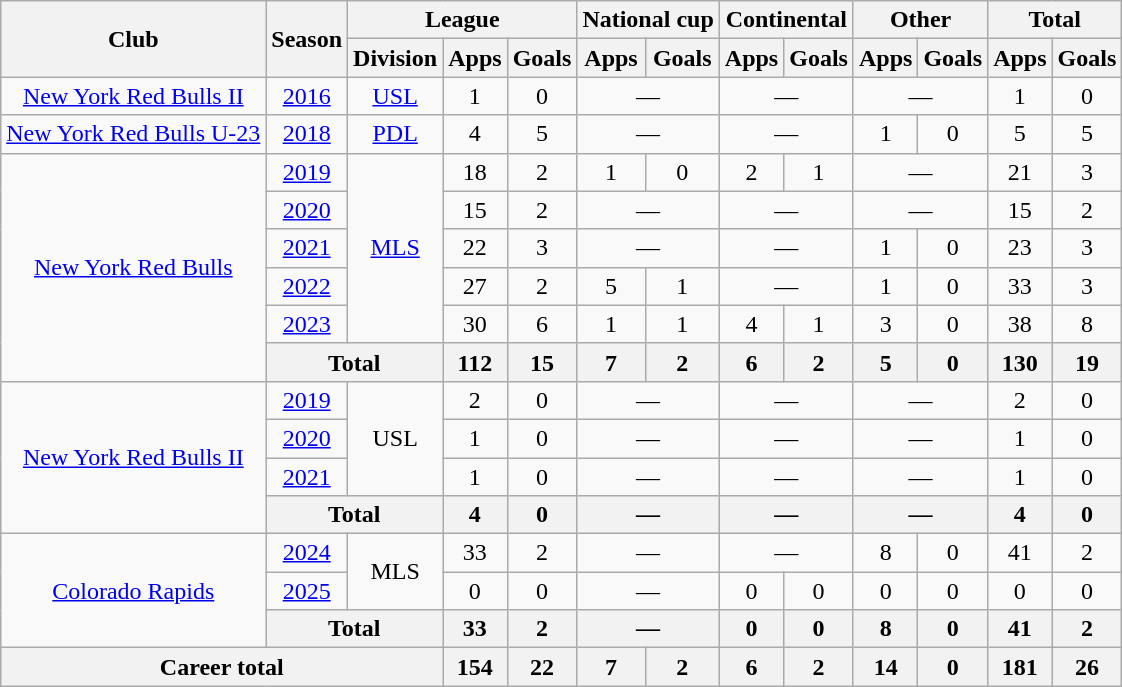<table class="wikitable" style="text-align: center;">
<tr>
<th rowspan="2">Club</th>
<th rowspan="2">Season</th>
<th colspan="3">League</th>
<th colspan="2">National cup</th>
<th colspan="2">Continental</th>
<th colspan="2">Other</th>
<th colspan="2">Total</th>
</tr>
<tr>
<th>Division</th>
<th>Apps</th>
<th>Goals</th>
<th>Apps</th>
<th>Goals</th>
<th>Apps</th>
<th>Goals</th>
<th>Apps</th>
<th>Goals</th>
<th>Apps</th>
<th>Goals</th>
</tr>
<tr>
<td><a href='#'>New York Red Bulls II</a></td>
<td><a href='#'>2016</a></td>
<td><a href='#'>USL</a></td>
<td>1</td>
<td>0</td>
<td colspan="2">—</td>
<td colspan="2">—</td>
<td colspan="2">—</td>
<td>1</td>
<td>0</td>
</tr>
<tr>
<td><a href='#'>New York Red Bulls U-23</a></td>
<td><a href='#'>2018</a></td>
<td><a href='#'>PDL</a></td>
<td>4</td>
<td>5</td>
<td colspan="2">—</td>
<td colspan="2">—</td>
<td>1</td>
<td>0</td>
<td>5</td>
<td>5</td>
</tr>
<tr>
<td rowspan="6"><a href='#'>New York Red Bulls</a></td>
<td><a href='#'>2019</a></td>
<td rowspan="5"><a href='#'>MLS</a></td>
<td>18</td>
<td>2</td>
<td>1</td>
<td>0</td>
<td>2</td>
<td>1</td>
<td colspan="2">—</td>
<td>21</td>
<td>3</td>
</tr>
<tr>
<td><a href='#'>2020</a></td>
<td>15</td>
<td>2</td>
<td colspan="2">—</td>
<td colspan="2">—</td>
<td colspan="2">—</td>
<td>15</td>
<td>2</td>
</tr>
<tr>
<td><a href='#'>2021</a></td>
<td>22</td>
<td>3</td>
<td colspan="2">—</td>
<td colspan="2">—</td>
<td>1</td>
<td>0</td>
<td>23</td>
<td>3</td>
</tr>
<tr>
<td><a href='#'>2022</a></td>
<td>27</td>
<td>2</td>
<td>5</td>
<td>1</td>
<td colspan="2">—</td>
<td>1</td>
<td>0</td>
<td>33</td>
<td>3</td>
</tr>
<tr>
<td><a href='#'>2023</a></td>
<td>30</td>
<td>6</td>
<td>1</td>
<td>1</td>
<td>4</td>
<td>1</td>
<td>3</td>
<td>0</td>
<td>38</td>
<td>8</td>
</tr>
<tr>
<th colspan="2">Total</th>
<th>112</th>
<th>15</th>
<th>7</th>
<th>2</th>
<th>6</th>
<th>2</th>
<th>5</th>
<th>0</th>
<th>130</th>
<th>19</th>
</tr>
<tr>
<td rowspan="4"><a href='#'>New York Red Bulls II</a></td>
<td><a href='#'>2019</a></td>
<td rowspan="3">USL</td>
<td>2</td>
<td>0</td>
<td colspan="2">—</td>
<td colspan="2">—</td>
<td colspan="2">—</td>
<td>2</td>
<td>0</td>
</tr>
<tr>
<td><a href='#'>2020</a></td>
<td>1</td>
<td>0</td>
<td colspan="2">—</td>
<td colspan="2">—</td>
<td colspan="2">—</td>
<td>1</td>
<td>0</td>
</tr>
<tr>
<td><a href='#'>2021</a></td>
<td>1</td>
<td>0</td>
<td colspan="2">—</td>
<td colspan="2">—</td>
<td colspan="2">—</td>
<td>1</td>
<td>0</td>
</tr>
<tr>
<th colspan="2">Total</th>
<th>4</th>
<th>0</th>
<th colspan="2">—</th>
<th colspan="2">—</th>
<th colspan="2">—</th>
<th>4</th>
<th>0</th>
</tr>
<tr>
<td rowspan="3"><a href='#'>Colorado Rapids</a></td>
<td><a href='#'>2024</a></td>
<td rowspan="2">MLS</td>
<td>33</td>
<td>2</td>
<td colspan="2">—</td>
<td colspan="2">—</td>
<td>8</td>
<td>0</td>
<td>41</td>
<td>2</td>
</tr>
<tr>
<td><a href='#'>2025</a></td>
<td>0</td>
<td>0</td>
<td colspan="2">—</td>
<td>0</td>
<td>0</td>
<td>0</td>
<td>0</td>
<td>0</td>
<td>0</td>
</tr>
<tr>
<th colspan="2">Total</th>
<th>33</th>
<th>2</th>
<th colspan="2">—</th>
<th>0</th>
<th>0</th>
<th>8</th>
<th>0</th>
<th>41</th>
<th>2</th>
</tr>
<tr>
<th colspan="3">Career total</th>
<th>154</th>
<th>22</th>
<th>7</th>
<th>2</th>
<th>6</th>
<th>2</th>
<th>14</th>
<th>0</th>
<th>181</th>
<th>26</th>
</tr>
</table>
